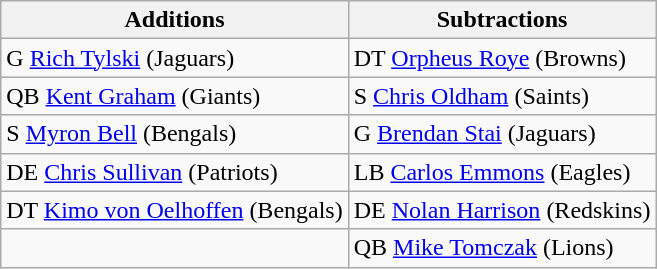<table class="wikitable">
<tr>
<th>Additions</th>
<th>Subtractions</th>
</tr>
<tr>
<td>G <a href='#'>Rich Tylski</a> (Jaguars)</td>
<td>DT <a href='#'>Orpheus Roye</a> (Browns)</td>
</tr>
<tr>
<td>QB <a href='#'>Kent Graham</a> (Giants)</td>
<td>S <a href='#'>Chris Oldham</a> (Saints)</td>
</tr>
<tr>
<td>S <a href='#'>Myron Bell</a> (Bengals)</td>
<td>G <a href='#'>Brendan Stai</a> (Jaguars)</td>
</tr>
<tr>
<td>DE <a href='#'>Chris Sullivan</a> (Patriots)</td>
<td>LB <a href='#'>Carlos Emmons</a> (Eagles)</td>
</tr>
<tr>
<td>DT <a href='#'>Kimo von Oelhoffen</a> (Bengals)</td>
<td>DE <a href='#'>Nolan Harrison</a> (Redskins)</td>
</tr>
<tr>
<td></td>
<td>QB <a href='#'>Mike Tomczak</a> (Lions)</td>
</tr>
</table>
